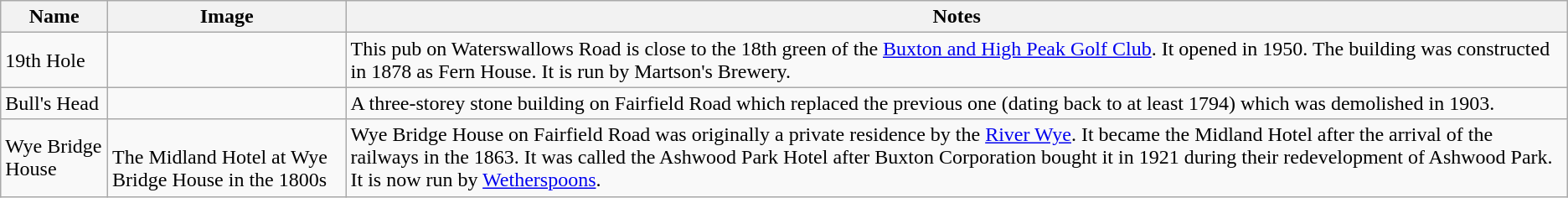<table class="wikitable sortable">
<tr>
<th>Name</th>
<th>Image</th>
<th>Notes</th>
</tr>
<tr>
<td>19th Hole</td>
<td></td>
<td>This pub on Waterswallows Road is close to the 18th green of the <a href='#'>Buxton and High Peak Golf Club</a>. It opened in 1950. The building was constructed in 1878 as Fern House. It is run by Martson's Brewery.</td>
</tr>
<tr>
<td>Bull's Head</td>
<td></td>
<td>A three-storey stone building on Fairfield Road which replaced the previous one (dating back to at least 1794) which was demolished in 1903.</td>
</tr>
<tr>
<td>Wye Bridge House</td>
<td><br>The Midland Hotel at Wye Bridge House in the 1800s</td>
<td>Wye Bridge House on Fairfield Road was originally a private residence by the <a href='#'>River Wye</a>. It became the Midland Hotel after the arrival of the railways in the 1863. It was called the Ashwood Park Hotel after Buxton Corporation bought it in 1921 during their redevelopment of Ashwood Park. It is now run by <a href='#'>Wetherspoons</a>.</td>
</tr>
</table>
